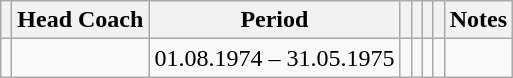<table class="wikitable" style="text-align: left;">
<tr>
<th></th>
<th>Head Coach</th>
<th>Period</th>
<th></th>
<th></th>
<th></th>
<th></th>
<th>Notes</th>
</tr>
<tr>
<td></td>
<td></td>
<td>01.08.1974 – 31.05.1975</td>
<td align="center"></td>
<td align="center"></td>
<td align="center"></td>
<td align="center"></td>
<td></td>
</tr>
</table>
